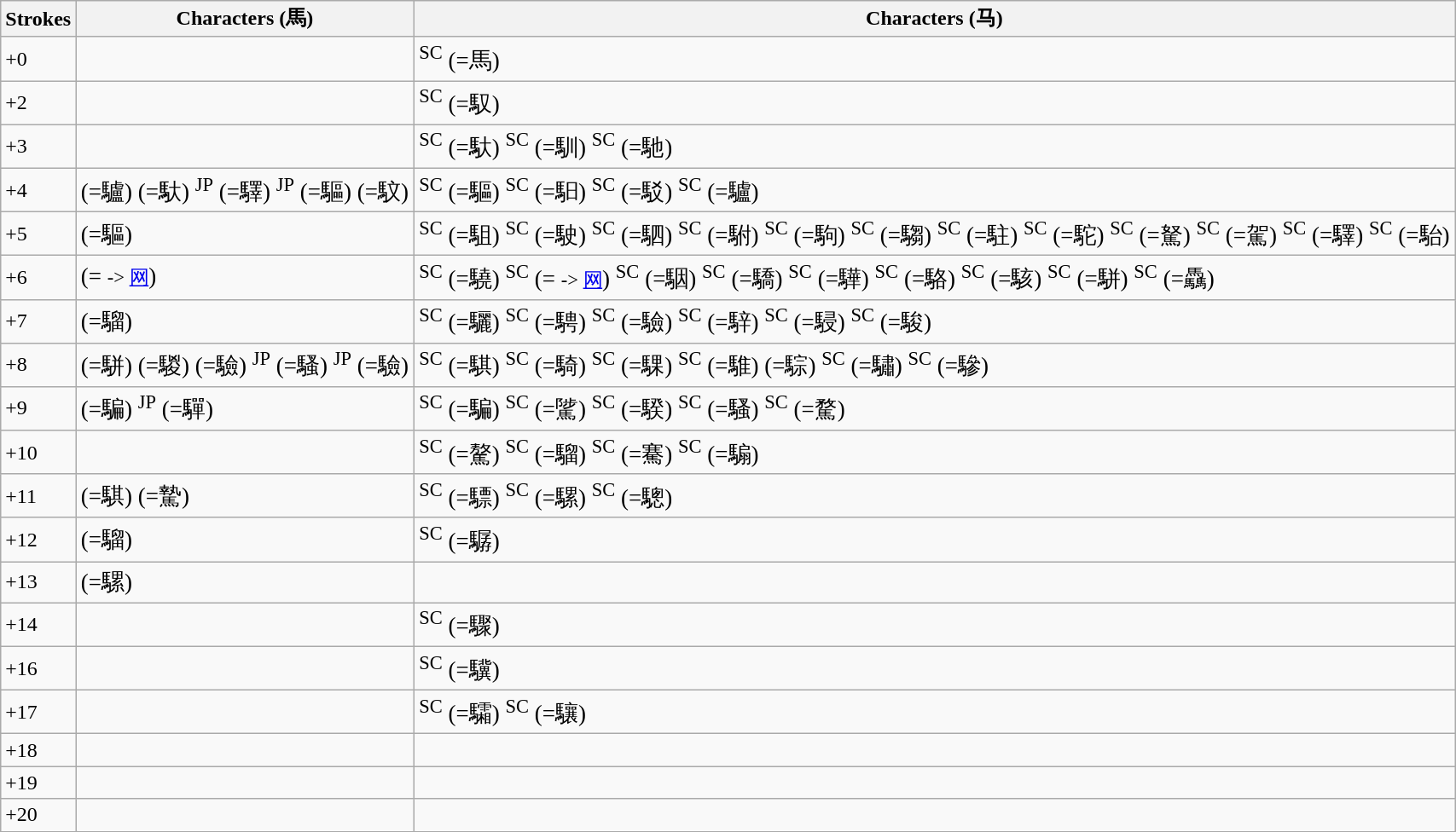<table class="wikitable">
<tr>
<th>Strokes</th>
<th>Characters (馬)</th>
<th>Characters (马)</th>
</tr>
<tr>
<td>+0</td>
<td style="font-size: large;" lang="zh-Hant"></td>
<td style="font-size: large;" lang="zh-Hans"><sup>SC</sup> (=馬)</td>
</tr>
<tr>
<td>+2</td>
<td style="font-size: large;" lang="zh-Hant"> </td>
<td style="font-size: large;" lang="zh-Hans"><sup>SC</sup> (=馭)</td>
</tr>
<tr>
<td>+3</td>
<td style="font-size: large;" lang="zh-Hant">      </td>
<td style="font-size: large;" lang="zh-Hans"><sup>SC</sup> (=馱) <sup>SC</sup> (=馴) <sup>SC</sup> (=馳)</td>
</tr>
<tr>
<td>+4</td>
<td style="font-size: large;" lang="zh-Hant">          (=驢)      (=馱) <sup>JP</sup> (=驛) <sup>JP</sup> (=驅)  (=馼)</td>
<td style="font-size: large;" lang="zh-Hans"><sup>SC</sup> (=驅) <sup>SC</sup> (=馹) <sup>SC</sup> (=駁) <sup>SC</sup> (=驢)</td>
</tr>
<tr>
<td>+5</td>
<td style="font-size: large;" lang="zh-Hant"> (=驅)                        </td>
<td style="font-size: large;" lang="zh-Hans"><sup>SC</sup> (=駔) <sup>SC</sup> (=駛) <sup>SC</sup> (=駟) <sup>SC</sup> (=駙) <sup>SC</sup> (=駒) <sup>SC</sup> (=騶) <sup>SC</sup> (=駐) <sup>SC</sup> (=駝) <sup>SC</sup> (=駑) <sup>SC</sup> (=駕) <sup>SC</sup> (=驛) <sup>SC</sup> (=駘)</td>
</tr>
<tr>
<td>+6</td>
<td style="font-size: large;" lang="zh-Hant"> (= <small>-> <a href='#'>网</a></small>)                 </td>
<td style="font-size: large;" lang="zh-Hans"><sup>SC</sup> (=驍) <sup>SC</sup> (= <small>-> <a href='#'>网</a></small>) <sup>SC</sup> (=駰) <sup>SC</sup> (=驕) <sup>SC</sup> (=驊) <sup>SC</sup> (=駱) <sup>SC</sup> (=駭) <sup>SC</sup> (=駢) <sup>SC</sup> (=驫)</td>
</tr>
<tr>
<td>+7</td>
<td style="font-size: large;" lang="zh-Hant">  (=騮)              </td>
<td style="font-size: large;" lang="zh-Hans"><sup>SC</sup> (=驪) <sup>SC</sup> (=騁) <sup>SC</sup> (=驗) <sup>SC</sup> (=騂) <sup>SC</sup> (=駸) <sup>SC</sup> (=駿)</td>
</tr>
<tr>
<td>+8</td>
<td style="font-size: large;" lang="zh-Hant">      (=駢)     (=騣)     (=驗)  <sup>JP</sup> (=騷) <sup>JP</sup> (=驗)</td>
<td style="font-size: large;" lang="zh-Hans"><sup>SC</sup> (=騏) <sup>SC</sup> (=騎) <sup>SC</sup> (=騍) <sup>SC</sup> (=騅)  (=騌) <sup>SC</sup> (=驌) <sup>SC</sup> (=驂)</td>
</tr>
<tr>
<td>+9</td>
<td style="font-size: large;" lang="zh-Hant">    (=騙)                 <sup>JP</sup> (=驒)</td>
<td style="font-size: large;" lang="zh-Hans"><sup>SC</sup> (=騙) <sup>SC</sup> (=騭) <sup>SC</sup> (=騤) <sup>SC</sup> (=騷) <sup>SC</sup> (=騖)</td>
</tr>
<tr>
<td>+10</td>
<td style="font-size: large;" lang="zh-Hant">               </td>
<td style="font-size: large;" lang="zh-Hans"><sup>SC</sup> (=驁) <sup>SC</sup> (=騮) <sup>SC</sup> (=騫) <sup>SC</sup> (=騸)</td>
</tr>
<tr>
<td>+11</td>
<td style="font-size: large;" lang="zh-Hant"> (=騏)               (=騺)</td>
<td style="font-size: large;" lang="zh-Hans"><sup>SC</sup> (=驃) <sup>SC</sup> (=騾) <sup>SC</sup> (=驄)</td>
</tr>
<tr>
<td>+12</td>
<td style="font-size: large;" lang="zh-Hant">          (=騮)    </td>
<td style="font-size: large;" lang="zh-Hans"><sup>SC</sup> (=驏)</td>
</tr>
<tr>
<td>+13</td>
<td style="font-size: large;" lang="zh-Hant">   (=騾)    </td>
<td style="font-size: large;" lang="zh-Hans"></td>
</tr>
<tr>
<td>+14</td>
<td style="font-size: large;" lang="zh-Hant">  </td>
<td style="font-size: large;" lang="zh-Hans"><sup>SC</sup> (=驟)</td>
</tr>
<tr>
<td>+16</td>
<td style="font-size: large;" lang="zh-Hant">   </td>
<td style="font-size: large;" lang="zh-Hans"><sup>SC</sup> (=驥)</td>
</tr>
<tr>
<td>+17</td>
<td style="font-size: large;" lang="zh-Hant">   </td>
<td style="font-size: large;" lang="zh-Hans"><sup>SC</sup> (=驦) <sup>SC</sup> (=驤)</td>
</tr>
<tr>
<td>+18</td>
<td style="font-size: large;" lang="zh-Hant"> </td>
<td style="font-size: large;" lang="zh-Hans"></td>
</tr>
<tr>
<td>+19</td>
<td style="font-size: large;" lang="zh-Hant"></td>
<td style="font-size: large;" lang="zh-Hans"></td>
</tr>
<tr>
<td>+20</td>
<td style="font-size: large;" lang="zh-Hant"></td>
<td style="font-size: large;" lang="zh-Hans"></td>
</tr>
</table>
